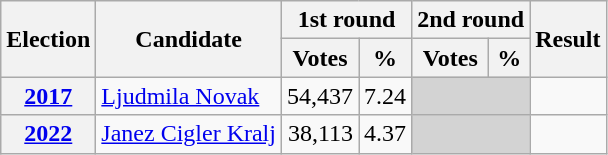<table class=wikitable style=text-align:right>
<tr>
<th rowspan=2>Election</th>
<th rowspan=2>Candidate</th>
<th colspan=2>1st round</th>
<th colspan=2>2nd round</th>
<th rowspan=2>Result</th>
</tr>
<tr>
<th>Votes</th>
<th>%</th>
<th>Votes</th>
<th>%</th>
</tr>
<tr>
<th><a href='#'>2017</a></th>
<td align=left><a href='#'>Ljudmila Novak</a></td>
<td>54,437</td>
<td>7.24</td>
<td bgcolor=lightgrey colspan=2></td>
<td></td>
</tr>
<tr>
<th><a href='#'>2022</a></th>
<td align=left><a href='#'>Janez Cigler Kralj</a></td>
<td>38,113</td>
<td>4.37</td>
<td bgcolor=lightgrey colspan=2></td>
<td></td>
</tr>
</table>
